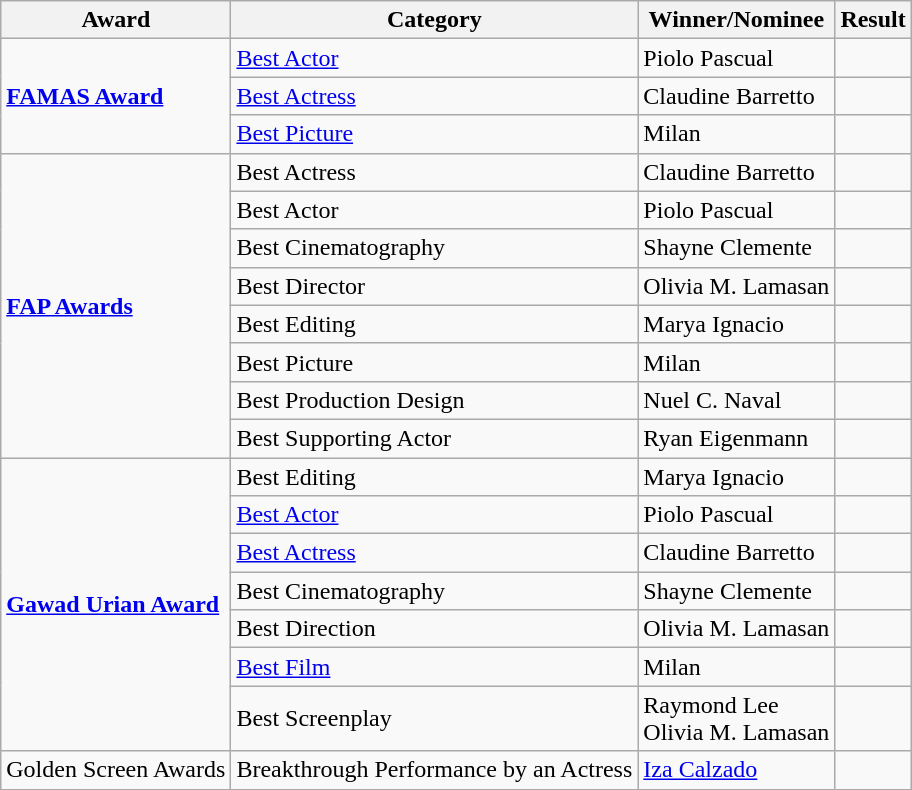<table class="wikitable">
<tr>
<th>Award</th>
<th>Category</th>
<th>Winner/Nominee</th>
<th>Result</th>
</tr>
<tr>
<td rowspan="3"><strong><a href='#'>FAMAS Award</a></strong></td>
<td><a href='#'>Best Actor</a></td>
<td>Piolo Pascual</td>
<td></td>
</tr>
<tr>
<td><a href='#'>Best Actress</a></td>
<td>Claudine Barretto</td>
<td></td>
</tr>
<tr>
<td><a href='#'>Best Picture</a></td>
<td>Milan</td>
<td></td>
</tr>
<tr>
<td rowspan="8"><strong><a href='#'>FAP Awards</a></strong></td>
<td>Best Actress</td>
<td>Claudine Barretto</td>
<td></td>
</tr>
<tr>
<td>Best Actor</td>
<td>Piolo Pascual</td>
<td></td>
</tr>
<tr>
<td>Best Cinematography</td>
<td>Shayne Clemente</td>
<td></td>
</tr>
<tr>
<td>Best Director</td>
<td>Olivia M. Lamasan</td>
<td></td>
</tr>
<tr>
<td>Best Editing</td>
<td>Marya Ignacio</td>
<td></td>
</tr>
<tr>
<td>Best Picture</td>
<td>Milan</td>
<td></td>
</tr>
<tr>
<td>Best Production Design</td>
<td>Nuel C. Naval</td>
<td></td>
</tr>
<tr>
<td>Best Supporting Actor</td>
<td>Ryan Eigenmann</td>
<td></td>
</tr>
<tr>
<td rowspan="7"><strong><a href='#'>Gawad Urian Award</a></strong></td>
<td>Best Editing</td>
<td>Marya Ignacio</td>
<td></td>
</tr>
<tr>
<td><a href='#'>Best Actor</a></td>
<td>Piolo Pascual</td>
<td></td>
</tr>
<tr>
<td><a href='#'>Best Actress</a></td>
<td>Claudine Barretto</td>
<td></td>
</tr>
<tr>
<td>Best Cinematography</td>
<td>Shayne Clemente</td>
<td></td>
</tr>
<tr>
<td>Best Direction</td>
<td>Olivia M. Lamasan</td>
<td></td>
</tr>
<tr>
<td><a href='#'>Best Film</a></td>
<td>Milan</td>
<td></td>
</tr>
<tr>
<td>Best Screenplay</td>
<td>Raymond Lee<br>Olivia M. Lamasan</td>
<td></td>
</tr>
<tr>
<td>Golden Screen Awards</td>
<td>Breakthrough Performance by an Actress</td>
<td><a href='#'>Iza Calzado</a></td>
<td></td>
</tr>
</table>
